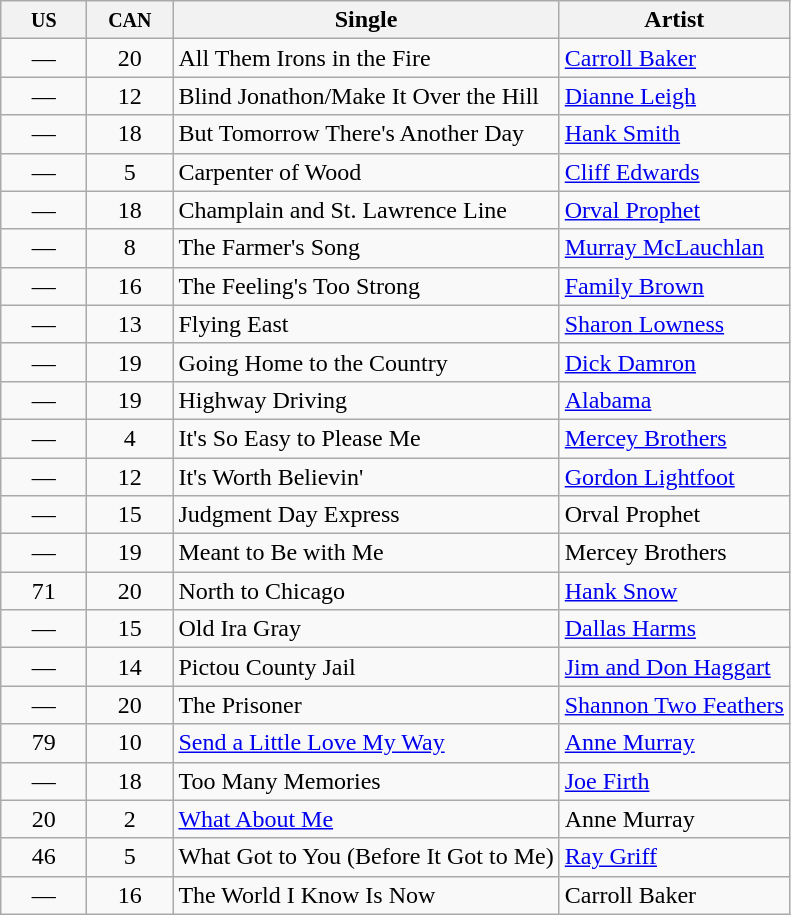<table class="wikitable sortable">
<tr>
<th width="50"><small>US</small></th>
<th width="50"><small>CAN</small></th>
<th>Single</th>
<th>Artist</th>
</tr>
<tr>
<td align="center">—</td>
<td align="center">20</td>
<td>All Them Irons in the Fire</td>
<td><a href='#'>Carroll Baker</a></td>
</tr>
<tr>
<td align="center">—</td>
<td align="center">12</td>
<td>Blind Jonathon/Make It Over the Hill</td>
<td><a href='#'>Dianne Leigh</a></td>
</tr>
<tr>
<td align="center">—</td>
<td align="center">18</td>
<td>But Tomorrow There's Another Day</td>
<td><a href='#'>Hank Smith</a></td>
</tr>
<tr>
<td align="center">—</td>
<td align="center">5</td>
<td>Carpenter of Wood</td>
<td><a href='#'>Cliff Edwards</a></td>
</tr>
<tr>
<td align="center">—</td>
<td align="center">18</td>
<td>Champlain and St. Lawrence Line</td>
<td><a href='#'>Orval Prophet</a></td>
</tr>
<tr>
<td align="center">—</td>
<td align="center">8</td>
<td>The Farmer's Song</td>
<td><a href='#'>Murray McLauchlan</a></td>
</tr>
<tr>
<td align="center">—</td>
<td align="center">16</td>
<td>The Feeling's Too Strong</td>
<td><a href='#'>Family Brown</a></td>
</tr>
<tr>
<td align="center">—</td>
<td align="center">13</td>
<td>Flying East</td>
<td><a href='#'>Sharon Lowness</a></td>
</tr>
<tr>
<td align="center">—</td>
<td align="center">19</td>
<td>Going Home to the Country</td>
<td><a href='#'>Dick Damron</a></td>
</tr>
<tr>
<td align="center">—</td>
<td align="center">19</td>
<td>Highway Driving</td>
<td><a href='#'>Alabama</a></td>
</tr>
<tr>
<td align="center">—</td>
<td align="center">4</td>
<td>It's So Easy to Please Me</td>
<td><a href='#'>Mercey Brothers</a></td>
</tr>
<tr>
<td align="center">—</td>
<td align="center">12</td>
<td>It's Worth Believin'</td>
<td><a href='#'>Gordon Lightfoot</a></td>
</tr>
<tr>
<td align="center">—</td>
<td align="center">15</td>
<td>Judgment Day Express</td>
<td>Orval Prophet</td>
</tr>
<tr>
<td align="center">—</td>
<td align="center">19</td>
<td>Meant to Be with Me</td>
<td>Mercey Brothers</td>
</tr>
<tr>
<td align="center">71</td>
<td align="center">20</td>
<td>North to Chicago</td>
<td><a href='#'>Hank Snow</a></td>
</tr>
<tr>
<td align="center">—</td>
<td align="center">15</td>
<td>Old Ira Gray</td>
<td><a href='#'>Dallas Harms</a></td>
</tr>
<tr>
<td align="center">—</td>
<td align="center">14</td>
<td>Pictou County Jail</td>
<td><a href='#'>Jim and Don Haggart</a></td>
</tr>
<tr>
<td align="center">—</td>
<td align="center">20</td>
<td>The Prisoner</td>
<td><a href='#'>Shannon Two Feathers</a></td>
</tr>
<tr>
<td align="center">79</td>
<td align="center">10</td>
<td><a href='#'>Send a Little Love My Way</a></td>
<td><a href='#'>Anne Murray</a></td>
</tr>
<tr>
<td align="center">—</td>
<td align="center">18</td>
<td>Too Many Memories</td>
<td><a href='#'>Joe Firth</a></td>
</tr>
<tr>
<td align="center">20</td>
<td align="center">2</td>
<td><a href='#'>What About Me</a></td>
<td>Anne Murray</td>
</tr>
<tr>
<td align="center">46</td>
<td align="center">5</td>
<td>What Got to You (Before It Got to Me)</td>
<td><a href='#'>Ray Griff</a></td>
</tr>
<tr>
<td align="center">—</td>
<td align="center">16</td>
<td>The World I Know Is Now</td>
<td>Carroll Baker</td>
</tr>
</table>
